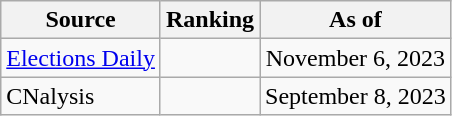<table class="wikitable" style="text-align:center">
<tr>
<th>Source</th>
<th>Ranking</th>
<th>As of</th>
</tr>
<tr>
<td align=left><a href='#'>Elections Daily</a></td>
<td></td>
<td>November 6, 2023</td>
</tr>
<tr>
<td align=left>CNalysis</td>
<td></td>
<td>September 8, 2023</td>
</tr>
</table>
